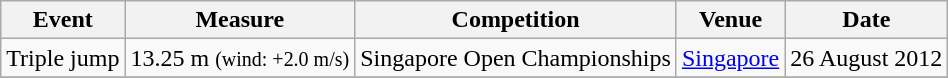<table class="wikitable" style=text-align:center>
<tr>
<th>Event</th>
<th>Measure</th>
<th>Competition</th>
<th>Venue</th>
<th>Date</th>
</tr>
<tr>
<td>Triple jump</td>
<td>13.25 m <small>(wind: +2.0 m/s)</small></td>
<td>Singapore Open Championships</td>
<td><a href='#'>Singapore</a></td>
<td>26 August 2012</td>
</tr>
<tr>
</tr>
</table>
